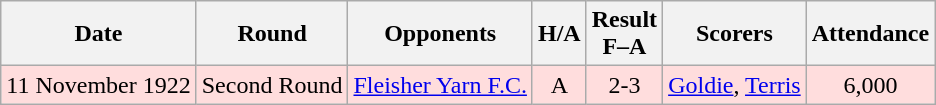<table class="wikitable" style="text-align:center">
<tr>
<th>Date</th>
<th>Round</th>
<th>Opponents</th>
<th>H/A</th>
<th>Result<br>F–A</th>
<th>Scorers</th>
<th>Attendance</th>
</tr>
<tr bgcolor="#ffdddd">
<td>11 November 1922</td>
<td>Second Round</td>
<td><a href='#'>Fleisher Yarn F.C.</a></td>
<td>A</td>
<td>2-3</td>
<td><a href='#'>Goldie</a>, <a href='#'>Terris</a></td>
<td>6,000</td>
</tr>
</table>
